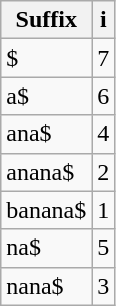<table class="wikitable">
<tr>
<th align="left">Suffix</th>
<th align="left">i</th>
</tr>
<tr class="odd">
<td align="left">$</td>
<td align="left">7</td>
</tr>
<tr class="even">
<td align="left">a$</td>
<td align="left">6</td>
</tr>
<tr class="even">
<td align="left">ana$</td>
<td align="left">4</td>
</tr>
<tr class="even">
<td align="left">anana$</td>
<td align="left">2</td>
</tr>
<tr class="odd">
<td align="left">banana$</td>
<td align="left">1</td>
</tr>
<tr class="odd">
<td align="left">na$</td>
<td align="left">5</td>
</tr>
<tr class="odd">
<td align="left">nana$</td>
<td align="left">3</td>
</tr>
</table>
